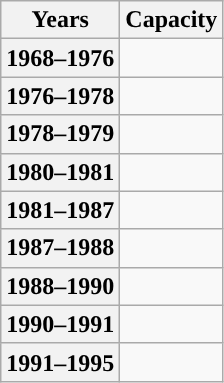<table class="wikitable">
<tr>
<th>Years</th>
<th>Capacity</th>
</tr>
<tr>
<th>1968–1976</th>
<td></td>
</tr>
<tr>
<th>1976–1978</th>
<td></td>
</tr>
<tr>
<th>1978–1979</th>
<td></td>
</tr>
<tr>
<th>1980–1981</th>
<td></td>
</tr>
<tr>
<th>1981–1987</th>
<td></td>
</tr>
<tr>
<th>1987–1988</th>
<td></td>
</tr>
<tr>
<th>1988–1990</th>
<td></td>
</tr>
<tr>
<th>1990–1991</th>
<td></td>
</tr>
<tr>
<th>1991–1995</th>
<td></td>
</tr>
</table>
